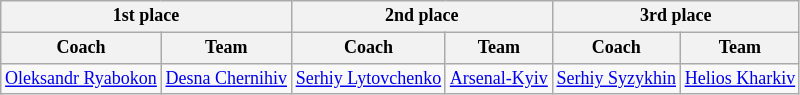<table class="wikitable" style="font-size:75%">
<tr>
<th colspan=2>1st place</th>
<th colspan=2>2nd place</th>
<th colspan=2>3rd place</th>
</tr>
<tr>
<th>Coach</th>
<th>Team</th>
<th>Coach</th>
<th>Team</th>
<th>Coach</th>
<th>Team</th>
</tr>
<tr>
<td><a href='#'>Oleksandr Ryabokon</a></td>
<td><a href='#'>Desna Chernihiv</a></td>
<td><a href='#'>Serhiy Lytovchenko</a></td>
<td><a href='#'>Arsenal-Kyiv</a></td>
<td><a href='#'>Serhiy Syzykhin</a></td>
<td><a href='#'>Helios Kharkiv</a></td>
</tr>
</table>
